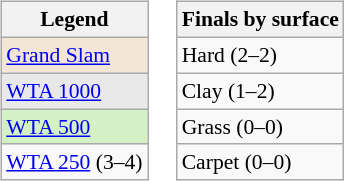<table>
<tr valign=top>
<td><br><table class=wikitable style=font-size:90%>
<tr>
<th>Legend</th>
</tr>
<tr style="background:#f3e6d7;">
<td><a href='#'>Grand Slam</a></td>
</tr>
<tr style="background:#e9e9e9;">
<td><a href='#'>WTA 1000</a></td>
</tr>
<tr style="background:#d4f1c5;">
<td><a href='#'>WTA 500</a></td>
</tr>
<tr>
<td><a href='#'>WTA 250</a> (3–4)</td>
</tr>
</table>
</td>
<td><br><table class=wikitable style=font-size:90%>
<tr>
<th>Finals by surface</th>
</tr>
<tr>
<td>Hard (2–2)</td>
</tr>
<tr>
<td>Clay (1–2)</td>
</tr>
<tr>
<td>Grass (0–0)</td>
</tr>
<tr>
<td>Carpet (0–0)</td>
</tr>
</table>
</td>
</tr>
</table>
